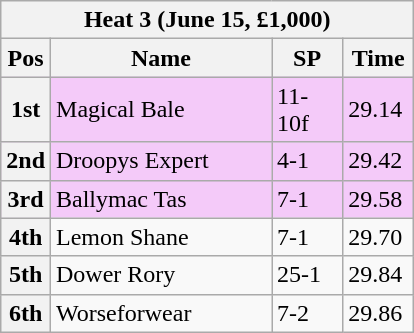<table class="wikitable">
<tr>
<th colspan="6">Heat 3 (June 15, £1,000)</th>
</tr>
<tr>
<th width=20>Pos</th>
<th width=140>Name</th>
<th width=40>SP</th>
<th width=40>Time</th>
</tr>
<tr style="background: #f4caf9;">
<th>1st</th>
<td>Magical Bale</td>
<td>11-10f</td>
<td>29.14</td>
</tr>
<tr style="background: #f4caf9;">
<th>2nd</th>
<td>Droopys Expert</td>
<td>4-1</td>
<td>29.42</td>
</tr>
<tr style="background: #f4caf9;">
<th>3rd</th>
<td>Ballymac Tas</td>
<td>7-1</td>
<td>29.58</td>
</tr>
<tr>
<th>4th</th>
<td>Lemon Shane</td>
<td>7-1</td>
<td>29.70</td>
</tr>
<tr>
<th>5th</th>
<td>Dower Rory</td>
<td>25-1</td>
<td>29.84</td>
</tr>
<tr>
<th>6th</th>
<td>Worseforwear</td>
<td>7-2</td>
<td>29.86</td>
</tr>
</table>
